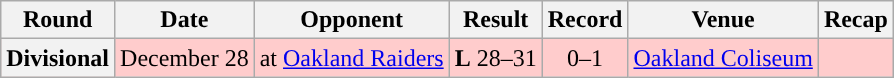<table class="wikitable" style="text-align:center">
<tr>
<th>Round</th>
<th>Date</th>
<th>Opponent</th>
<th>Result</th>
<th>Record</th>
<th>Venue</th>
<th>Recap</th>
</tr>
<tr bgcolor="#fcc">
<th>Divisional</th>
<td>December 28</td>
<td>at <a href='#'>Oakland Raiders</a></td>
<td><strong>L</strong> 28–31</td>
<td>0–1</td>
<td><a href='#'>Oakland Coliseum</a></td>
<td></td>
</tr>
</table>
